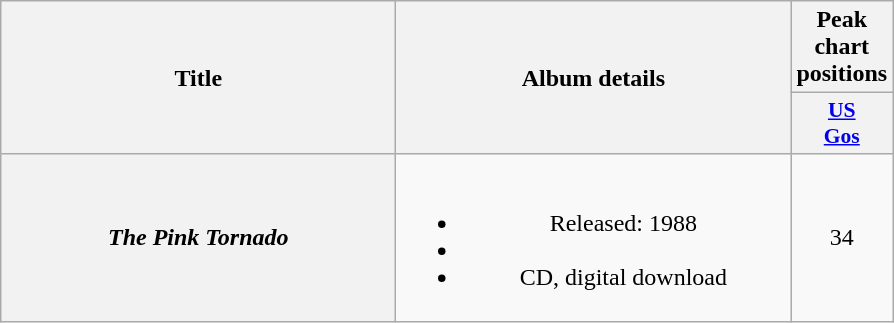<table class="wikitable plainrowheaders" style="text-align:center;">
<tr>
<th scope="col" rowspan="2" style="width:16em;">Title</th>
<th scope="col" rowspan="2" style="width:16em;">Album details</th>
<th scope="col" colspan="1">Peak chart positions</th>
</tr>
<tr>
<th style="width:3em; font-size:90%"><a href='#'>US<br>Gos</a></th>
</tr>
<tr>
<th scope="row"><em>The Pink Tornado</em></th>
<td><br><ul><li>Released: 1988</li><li></li><li>CD, digital download</li></ul></td>
<td>34</td>
</tr>
</table>
